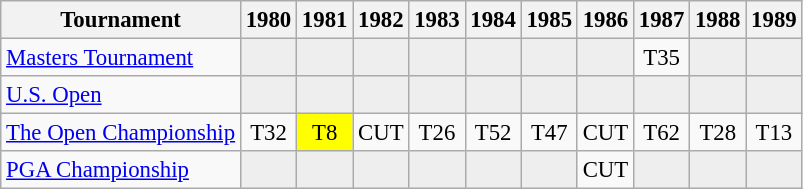<table class="wikitable" style="font-size:95%;text-align:center;">
<tr>
<th>Tournament</th>
<th>1980</th>
<th>1981</th>
<th>1982</th>
<th>1983</th>
<th>1984</th>
<th>1985</th>
<th>1986</th>
<th>1987</th>
<th>1988</th>
<th>1989</th>
</tr>
<tr>
<td align=left><a href='#'>Masters Tournament</a></td>
<td style="background:#eeeeee;"></td>
<td style="background:#eeeeee;"></td>
<td style="background:#eeeeee;"></td>
<td style="background:#eeeeee;"></td>
<td style="background:#eeeeee;"></td>
<td style="background:#eeeeee;"></td>
<td style="background:#eeeeee;"></td>
<td>T35</td>
<td style="background:#eeeeee;"></td>
<td style="background:#eeeeee;"></td>
</tr>
<tr>
<td align=left><a href='#'>U.S. Open</a></td>
<td style="background:#eeeeee;"></td>
<td style="background:#eeeeee;"></td>
<td style="background:#eeeeee;"></td>
<td style="background:#eeeeee;"></td>
<td style="background:#eeeeee;"></td>
<td style="background:#eeeeee;"></td>
<td style="background:#eeeeee;"></td>
<td style="background:#eeeeee;"></td>
<td style="background:#eeeeee;"></td>
<td style="background:#eeeeee;"></td>
</tr>
<tr>
<td align=left><a href='#'>The Open Championship</a></td>
<td>T32</td>
<td style="background:yellow;">T8</td>
<td>CUT</td>
<td>T26</td>
<td>T52</td>
<td>T47</td>
<td>CUT</td>
<td>T62</td>
<td>T28</td>
<td>T13</td>
</tr>
<tr>
<td align=left><a href='#'>PGA Championship</a></td>
<td style="background:#eeeeee;"></td>
<td style="background:#eeeeee;"></td>
<td style="background:#eeeeee;"></td>
<td style="background:#eeeeee;"></td>
<td style="background:#eeeeee;"></td>
<td style="background:#eeeeee;"></td>
<td>CUT</td>
<td style="background:#eeeeee;"></td>
<td style="background:#eeeeee;"></td>
<td style="background:#eeeeee;"></td>
</tr>
</table>
